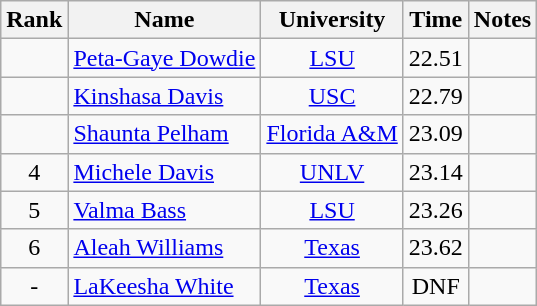<table class="wikitable sortable" style="text-align:center">
<tr>
<th>Rank</th>
<th>Name</th>
<th>University</th>
<th>Time</th>
<th>Notes</th>
</tr>
<tr>
<td></td>
<td align=left><a href='#'>Peta-Gaye Dowdie</a> </td>
<td><a href='#'>LSU</a></td>
<td>22.51</td>
<td></td>
</tr>
<tr>
<td></td>
<td align=left><a href='#'>Kinshasa Davis</a></td>
<td><a href='#'>USC</a></td>
<td>22.79</td>
<td></td>
</tr>
<tr>
<td></td>
<td align=left><a href='#'>Shaunta Pelham</a></td>
<td><a href='#'>Florida A&M</a></td>
<td>23.09</td>
<td></td>
</tr>
<tr>
<td>4</td>
<td align=left><a href='#'>Michele Davis</a></td>
<td><a href='#'>UNLV</a></td>
<td>23.14</td>
<td></td>
</tr>
<tr>
<td>5</td>
<td align=left><a href='#'>Valma Bass</a> </td>
<td><a href='#'>LSU</a></td>
<td>23.26</td>
<td></td>
</tr>
<tr>
<td>6</td>
<td align=left><a href='#'>Aleah Williams</a></td>
<td><a href='#'>Texas</a></td>
<td>23.62</td>
<td></td>
</tr>
<tr>
<td>-</td>
<td align=left><a href='#'>LaKeesha White</a></td>
<td><a href='#'>Texas</a></td>
<td>DNF</td>
<td></td>
</tr>
</table>
